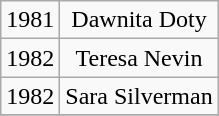<table class="wikitable">
<tr>
<td>1981</td>
<td style="text-align: center;">Dawnita Doty</td>
</tr>
<tr>
<td>1982</td>
<td style="text-align: center;">Teresa Nevin</td>
</tr>
<tr>
<td>1982</td>
<td style="text-align: center;">Sara Silverman</td>
</tr>
<tr>
</tr>
</table>
